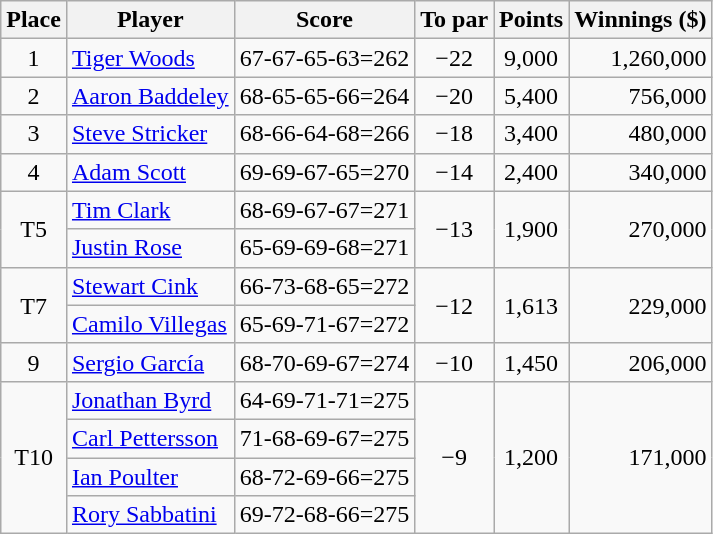<table class="wikitable">
<tr>
<th>Place</th>
<th>Player</th>
<th>Score</th>
<th>To par</th>
<th>Points</th>
<th>Winnings ($)</th>
</tr>
<tr>
<td align="center">1</td>
<td> <a href='#'>Tiger Woods</a></td>
<td>67-67-65-63=262</td>
<td align="center">−22</td>
<td align=center>9,000</td>
<td align=right>1,260,000</td>
</tr>
<tr>
<td align="center">2</td>
<td> <a href='#'>Aaron Baddeley</a></td>
<td>68-65-65-66=264</td>
<td align="center">−20</td>
<td align=center>5,400</td>
<td align=right>756,000</td>
</tr>
<tr>
<td align="center">3</td>
<td> <a href='#'>Steve Stricker</a></td>
<td>68-66-64-68=266</td>
<td align="center">−18</td>
<td align=center>3,400</td>
<td align=right>480,000</td>
</tr>
<tr>
<td align="center">4</td>
<td> <a href='#'>Adam Scott</a></td>
<td>69-69-67-65=270</td>
<td align="center">−14</td>
<td align=center>2,400</td>
<td align=right>340,000</td>
</tr>
<tr>
<td align="center" rowspan=2>T5</td>
<td> <a href='#'>Tim Clark</a></td>
<td>68-69-67-67=271</td>
<td align="center" rowspan=2>−13</td>
<td align=center rowspan=2>1,900</td>
<td align=right rowspan=2>270,000</td>
</tr>
<tr>
<td> <a href='#'>Justin Rose</a></td>
<td>65-69-69-68=271</td>
</tr>
<tr>
<td align="center" rowspan=2>T7</td>
<td> <a href='#'>Stewart Cink</a></td>
<td>66-73-68-65=272</td>
<td align="center" rowspan=2>−12</td>
<td align=center rowspan=2>1,613</td>
<td align=right rowspan=2>229,000</td>
</tr>
<tr>
<td> <a href='#'>Camilo Villegas</a></td>
<td>65-69-71-67=272</td>
</tr>
<tr>
<td align="center">9</td>
<td> <a href='#'>Sergio García</a></td>
<td>68-70-69-67=274</td>
<td align="center">−10</td>
<td align=center>1,450</td>
<td align=right>206,000</td>
</tr>
<tr>
<td align="center" rowspan=4>T10</td>
<td> <a href='#'>Jonathan Byrd</a></td>
<td>64-69-71-71=275</td>
<td align="center" rowspan=4>−9</td>
<td align=center rowspan=4>1,200</td>
<td align=right rowspan=4>171,000</td>
</tr>
<tr>
<td> <a href='#'>Carl Pettersson</a></td>
<td>71-68-69-67=275</td>
</tr>
<tr>
<td> <a href='#'>Ian Poulter</a></td>
<td>68-72-69-66=275</td>
</tr>
<tr>
<td> <a href='#'>Rory Sabbatini</a></td>
<td>69-72-68-66=275</td>
</tr>
</table>
